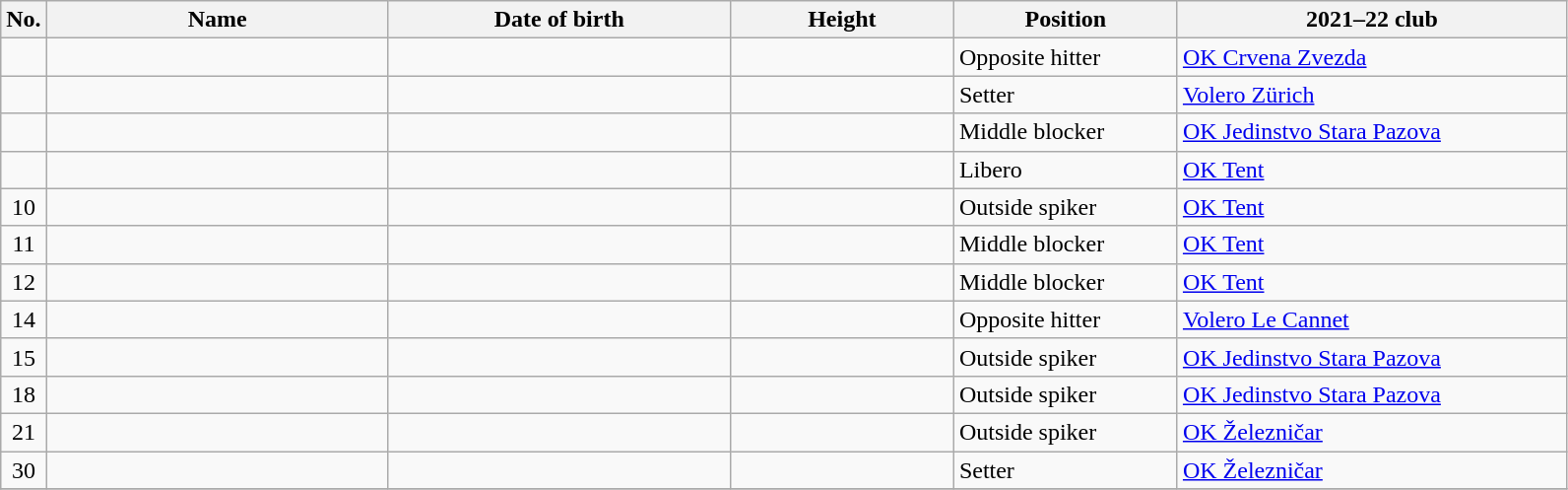<table class="wikitable sortable" style="font-size:100%; text-align:center;">
<tr>
<th>No.</th>
<th style="width:14em">Name</th>
<th style="width:14em">Date of birth</th>
<th style="width:9em">Height</th>
<th style="width:9em">Position</th>
<th style="width:16em">2021–22 club</th>
</tr>
<tr>
<td></td>
<td align=left></td>
<td align=right></td>
<td></td>
<td align=left>Opposite hitter</td>
<td align=left> <a href='#'>OK Crvena Zvezda</a></td>
</tr>
<tr>
<td></td>
<td align=left></td>
<td align=right></td>
<td></td>
<td align=left>Setter</td>
<td align=left> <a href='#'>Volero Zürich</a></td>
</tr>
<tr>
<td></td>
<td align=left></td>
<td align=right></td>
<td></td>
<td align=left>Middle blocker</td>
<td align=left> <a href='#'>OK Jedinstvo Stara Pazova</a></td>
</tr>
<tr>
<td></td>
<td align=left></td>
<td align=right></td>
<td></td>
<td align=left>Libero</td>
<td align=left> <a href='#'>OK Tent</a></td>
</tr>
<tr>
<td>10</td>
<td align=left></td>
<td align=right></td>
<td></td>
<td align=left>Outside spiker</td>
<td align=left> <a href='#'>OK Tent</a></td>
</tr>
<tr>
<td>11</td>
<td align=left></td>
<td align=right></td>
<td></td>
<td align=left>Middle blocker</td>
<td align=left> <a href='#'>OK Tent</a></td>
</tr>
<tr>
<td>12</td>
<td align=left></td>
<td align=right></td>
<td></td>
<td align=left>Middle blocker</td>
<td align=left> <a href='#'>OK Tent</a></td>
</tr>
<tr>
<td>14</td>
<td align=left></td>
<td align=right></td>
<td></td>
<td align=left>Opposite hitter</td>
<td align=left> <a href='#'>Volero Le Cannet</a></td>
</tr>
<tr>
<td>15</td>
<td align=left></td>
<td align=right></td>
<td></td>
<td align=left>Outside spiker</td>
<td align=left> <a href='#'>OK Jedinstvo Stara Pazova</a></td>
</tr>
<tr>
<td>18</td>
<td align=left></td>
<td align=right></td>
<td></td>
<td align=left>Outside spiker</td>
<td align=left> <a href='#'>OK Jedinstvo Stara Pazova</a></td>
</tr>
<tr>
<td>21</td>
<td align=left></td>
<td align=right></td>
<td></td>
<td align=left>Outside spiker</td>
<td align=left> <a href='#'>OK Železničar</a></td>
</tr>
<tr>
<td>30</td>
<td align=left></td>
<td align=right></td>
<td></td>
<td align=left>Setter</td>
<td align=left> <a href='#'>OK Železničar</a></td>
</tr>
<tr>
</tr>
</table>
